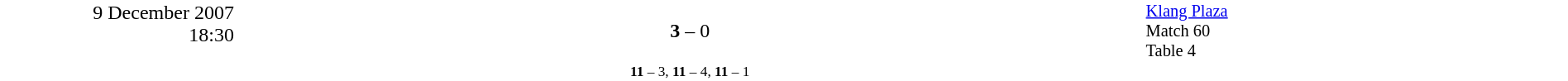<table style="width:100%; background:#ffffff;" cellspacing="0">
<tr>
<td rowspan="2" width="15%" style="text-align:right; vertical-align:top;">9 December 2007<br>18:30<br></td>
<td width="25%" style="text-align:right"><strong></strong></td>
<td width="8%" style="text-align:center"><strong>3</strong> – 0</td>
<td width="25%"></td>
<td width="27%" style="font-size:85%; vertical-align:top;"><a href='#'>Klang Plaza</a><br>Match 60<br>Table 4</td>
</tr>
<tr width="58%" style="font-size:85%;vertical-align:top;"|>
<td colspan="3" style="font-size:85%; text-align:center; vertical-align:top;"><strong>11</strong> – 3, <strong>11</strong> – 4, <strong>11</strong> – 1</td>
</tr>
</table>
